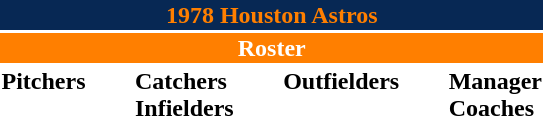<table class="toccolours" style="text-align: left;">
<tr>
<th colspan="10" style="background-color: #072854; color: #FF7F00; text-align: center;">1978 Houston Astros</th>
</tr>
<tr>
<td colspan="10" style="background-color: #FF7F00; color: white; text-align: center;"><strong>Roster</strong></td>
</tr>
<tr>
<td valign="top"><strong>Pitchers</strong><br>













</td>
<td width="25px"></td>
<td valign="top"><strong>Catchers</strong><br>




<strong>Infielders</strong>










</td>
<td width="25px"></td>
<td valign="top"><strong>Outfielders</strong><br>






</td>
<td width="25px"></td>
<td valign="top"><strong>Manager</strong><br>
<strong>Coaches</strong>



</td>
</tr>
</table>
